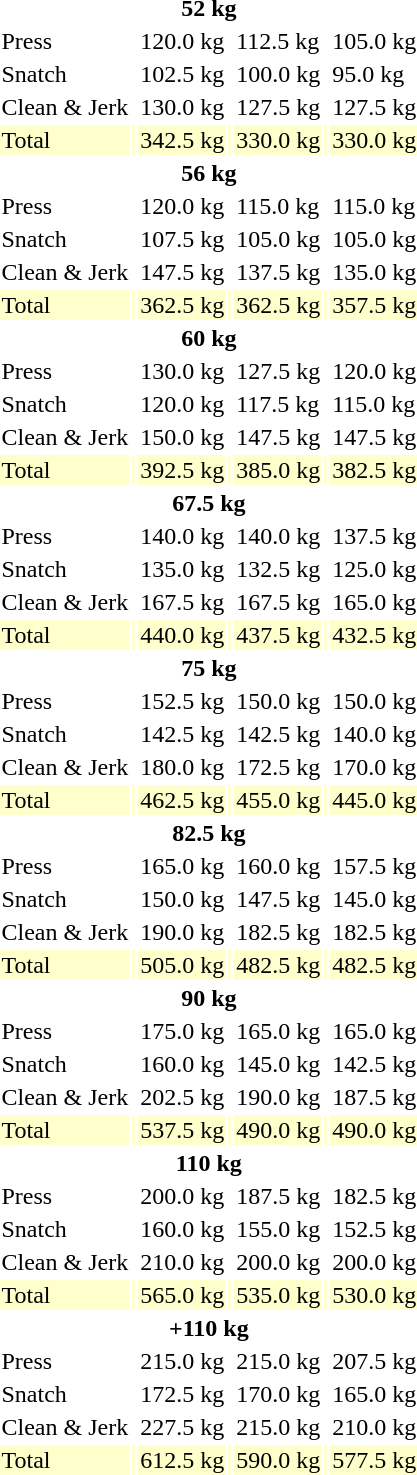<table>
<tr>
<th colspan=7>52 kg</th>
</tr>
<tr>
<td>Press</td>
<td><s></s></td>
<td>120.0 kg</td>
<td></td>
<td>112.5 kg</td>
<td><s></s></td>
<td>105.0 kg</td>
</tr>
<tr>
<td>Snatch</td>
<td><s></s></td>
<td>102.5 kg</td>
<td><s></s></td>
<td>100.0 kg</td>
<td></td>
<td>95.0 kg</td>
</tr>
<tr>
<td>Clean & Jerk</td>
<td></td>
<td>130.0 kg</td>
<td></td>
<td>127.5 kg</td>
<td><s></s></td>
<td>127.5 kg</td>
</tr>
<tr bgcolor=#ffffcc>
<td>Total</td>
<td><s></s></td>
<td>342.5 kg<br></td>
<td><s></s></td>
<td>330.0 kg</td>
<td><s></s></td>
<td>330.0 kg</td>
</tr>
<tr>
<th colspan=7>56 kg</th>
</tr>
<tr>
<td>Press</td>
<td><s></s></td>
<td>120.0 kg</td>
<td></td>
<td>115.0 kg</td>
<td></td>
<td>115.0 kg</td>
</tr>
<tr>
<td>Snatch</td>
<td><s></s></td>
<td>107.5 kg</td>
<td></td>
<td>105.0 kg</td>
<td><s></s></td>
<td>105.0 kg</td>
</tr>
<tr>
<td>Clean & Jerk</td>
<td></td>
<td>147.5 kg</td>
<td><s></s></td>
<td>137.5 kg</td>
<td></td>
<td>135.0 kg</td>
</tr>
<tr bgcolor=#ffffcc>
<td>Total</td>
<td></td>
<td>362.5 kg</td>
<td><s></s></td>
<td>362.5 kg</td>
<td><s></s></td>
<td>357.5 kg</td>
</tr>
<tr>
<th colspan=7>60 kg</th>
</tr>
<tr>
<td>Press</td>
<td></td>
<td>130.0 kg</td>
<td><s></s></td>
<td>127.5 kg</td>
<td><s></s></td>
<td>120.0 kg</td>
</tr>
<tr>
<td>Snatch</td>
<td><s></s></td>
<td>120.0 kg</td>
<td><s></s></td>
<td>117.5 kg</td>
<td><s></s></td>
<td>115.0 kg</td>
</tr>
<tr>
<td>Clean & Jerk</td>
<td><s></s></td>
<td>150.0 kg</td>
<td><s></s></td>
<td>147.5 kg</td>
<td></td>
<td>147.5 kg</td>
</tr>
<tr bgcolor=#ffffcc>
<td>Total</td>
<td><s></s></td>
<td>392.5 kg</td>
<td><s></s></td>
<td>385.0 kg</td>
<td><s></s></td>
<td>382.5 kg</td>
</tr>
<tr>
<th colspan=7>67.5 kg</th>
</tr>
<tr>
<td>Press</td>
<td><s></s></td>
<td>140.0 kg</td>
<td></td>
<td>140.0 kg</td>
<td></td>
<td>137.5 kg</td>
</tr>
<tr>
<td>Snatch</td>
<td></td>
<td>135.0 kg</td>
<td></td>
<td>132.5 kg</td>
<td></td>
<td>125.0 kg</td>
</tr>
<tr>
<td>Clean & Jerk</td>
<td><s></s></td>
<td>167.5 kg</td>
<td></td>
<td>167.5 kg</td>
<td></td>
<td>165.0 kg</td>
</tr>
<tr bgcolor=#ffffcc>
<td>Total</td>
<td></td>
<td>440.0 kg</td>
<td></td>
<td>437.5 kg</td>
<td><s></s></td>
<td>432.5 kg</td>
</tr>
<tr>
<th colspan=7>75 kg</th>
</tr>
<tr>
<td>Press</td>
<td></td>
<td>152.5 kg</td>
<td></td>
<td>150.0 kg</td>
<td></td>
<td>150.0 kg</td>
</tr>
<tr>
<td>Snatch</td>
<td></td>
<td>142.5 kg</td>
<td></td>
<td>142.5 kg</td>
<td></td>
<td>140.0 kg</td>
</tr>
<tr>
<td>Clean & Jerk</td>
<td></td>
<td>180.0 kg</td>
<td></td>
<td>172.5 kg</td>
<td></td>
<td>170.0 kg</td>
</tr>
<tr bgcolor=#ffffcc>
<td>Total</td>
<td></td>
<td>462.5 kg</td>
<td></td>
<td>455.0 kg</td>
<td></td>
<td>445.0 kg</td>
</tr>
<tr>
<th colspan=7>82.5 kg</th>
</tr>
<tr>
<td>Press</td>
<td></td>
<td>165.0 kg</td>
<td></td>
<td>160.0 kg</td>
<td></td>
<td>157.5 kg</td>
</tr>
<tr>
<td>Snatch</td>
<td></td>
<td>150.0 kg</td>
<td></td>
<td>147.5 kg</td>
<td></td>
<td>145.0 kg</td>
</tr>
<tr>
<td>Clean & Jerk</td>
<td></td>
<td>190.0 kg</td>
<td></td>
<td>182.5 kg</td>
<td></td>
<td>182.5 kg</td>
</tr>
<tr bgcolor=#ffffcc>
<td>Total</td>
<td></td>
<td>505.0 kg<br></td>
<td></td>
<td>482.5 kg</td>
<td></td>
<td>482.5 kg</td>
</tr>
<tr>
<th colspan=7>90 kg</th>
</tr>
<tr>
<td>Press</td>
<td></td>
<td>175.0 kg</td>
<td></td>
<td>165.0 kg</td>
<td></td>
<td>165.0 kg</td>
</tr>
<tr>
<td>Snatch</td>
<td></td>
<td>160.0 kg</td>
<td></td>
<td>145.0 kg</td>
<td></td>
<td>142.5 kg</td>
</tr>
<tr>
<td>Clean & Jerk</td>
<td></td>
<td>202.5 kg<br></td>
<td></td>
<td>190.0 kg</td>
<td></td>
<td>187.5 kg</td>
</tr>
<tr bgcolor=#ffffcc>
<td>Total</td>
<td></td>
<td>537.5 kg<br></td>
<td></td>
<td>490.0 kg</td>
<td></td>
<td>490.0 kg</td>
</tr>
<tr>
<th colspan=7>110 kg</th>
</tr>
<tr>
<td>Press</td>
<td></td>
<td>200.0 kg<br></td>
<td></td>
<td>187.5 kg</td>
<td></td>
<td>182.5 kg</td>
</tr>
<tr>
<td>Snatch</td>
<td></td>
<td>160.0 kg</td>
<td></td>
<td>155.0 kg</td>
<td></td>
<td>152.5 kg</td>
</tr>
<tr>
<td>Clean & Jerk</td>
<td></td>
<td>210.0 kg</td>
<td></td>
<td>200.0 kg</td>
<td></td>
<td>200.0 kg</td>
</tr>
<tr bgcolor=#ffffcc>
<td>Total</td>
<td></td>
<td>565.0 kg<br></td>
<td></td>
<td>535.0 kg</td>
<td></td>
<td>530.0 kg</td>
</tr>
<tr>
<th colspan=7>+110 kg</th>
</tr>
<tr>
<td>Press</td>
<td></td>
<td>215.0 kg</td>
<td></td>
<td>215.0 kg</td>
<td></td>
<td>207.5 kg</td>
</tr>
<tr>
<td>Snatch</td>
<td></td>
<td>172.5 kg</td>
<td></td>
<td>170.0 kg</td>
<td></td>
<td>165.0 kg</td>
</tr>
<tr>
<td>Clean & Jerk</td>
<td></td>
<td>227.5 kg<br></td>
<td></td>
<td>215.0 kg</td>
<td></td>
<td>210.0 kg</td>
</tr>
<tr bgcolor=#ffffcc>
<td>Total</td>
<td></td>
<td>612.5 kg</td>
<td></td>
<td>590.0 kg</td>
<td></td>
<td>577.5 kg</td>
</tr>
</table>
